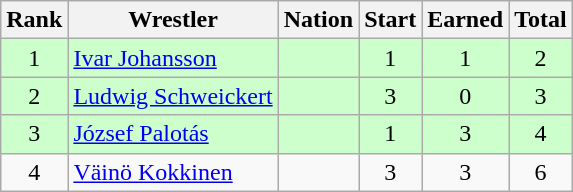<table class="wikitable sortable" style="text-align:center;">
<tr>
<th>Rank</th>
<th>Wrestler</th>
<th>Nation</th>
<th>Start</th>
<th>Earned</th>
<th>Total</th>
</tr>
<tr style="background:#cfc;">
<td>1</td>
<td align=left><a href='#'>Ivar Johansson</a></td>
<td align=left></td>
<td>1</td>
<td>1</td>
<td>2</td>
</tr>
<tr style="background:#cfc;">
<td>2</td>
<td align=left><a href='#'>Ludwig Schweickert</a></td>
<td align=left></td>
<td>3</td>
<td>0</td>
<td>3</td>
</tr>
<tr style="background:#cfc;">
<td>3</td>
<td align=left><a href='#'>József Palotás</a></td>
<td align=left></td>
<td>1</td>
<td>3</td>
<td>4</td>
</tr>
<tr>
<td>4</td>
<td align=left><a href='#'>Väinö Kokkinen</a></td>
<td align=left></td>
<td>3</td>
<td>3</td>
<td>6</td>
</tr>
</table>
